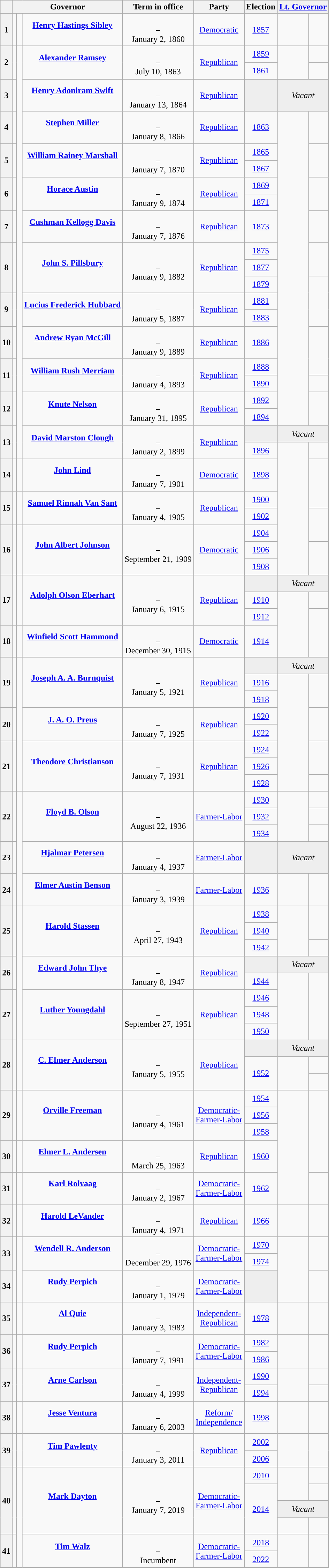<table class="wikitable sortable mw-collapsible sticky-header-multi" style="text-align:center;">
<tr>
<th scope="col" data-sort-type="number"></th>
<th scope="colgroup" colspan="3">Governor</th>
<th scope="col">Term in office</th>
<th scope="col">Party</th>
<th scope="col">Election</th>
<th scope="colgroup" colspan="2"><a href='#'>Lt. Governor</a></th>
</tr>
<tr style="height:2em;">
<th scope="row">1</th>
<td data-sort-value="Sibley, Henry"></td>
<td style="background:"> </td>
<td><strong><a href='#'>Henry Hastings Sibley</a></strong><br><br></td>
<td><br>–<br>January 2, 1860<br></td>
<td><a href='#'>Democratic</a></td>
<td><a href='#'>1857</a></td>
<td style="background:"> </td>
<td></td>
</tr>
<tr style="height:2em;">
<th rowspan="2" scope="rowgroup">2</th>
<td rowspan="2" data-sort-value="Ramsey, Alexander"></td>
<td rowspan="21" style="color:inherit;background:"></td>
<td rowspan="2"><strong><a href='#'>Alexander Ramsey</a></strong><br><br></td>
<td rowspan="2"><br>–<br>July 10, 1863<br></td>
<td rowspan="2"><a href='#'>Republican</a></td>
<td><a href='#'>1859</a></td>
<td rowspan="2" style="color:inherit;background:"></td>
<td></td>
</tr>
<tr style="height:2em;">
<td><a href='#'>1861</a></td>
<td></td>
</tr>
<tr style="height:2em;">
<th scope="row">3</th>
<td data-sort-value="Swift, Henry"></td>
<td><strong><a href='#'>Henry Adoniram Swift</a></strong><br><br></td>
<td><br>–<br>January 13, 1864<br></td>
<td><a href='#'>Republican</a></td>
<td style="background:#EEEEEE"></td>
<td colspan="2" style="background:#EEEEEE;"><em>Vacant</em></td>
</tr>
<tr style="height:2em;">
<th scope="row">4</th>
<td data-sort-value="Miller, Stephen"></td>
<td><strong><a href='#'>Stephen Miller</a></strong><br><br></td>
<td><br>–<br>January 8, 1866<br></td>
<td><a href='#'>Republican</a></td>
<td><a href='#'>1863</a></td>
<td rowspan="16" style="color:inherit;background:"></td>
<td></td>
</tr>
<tr style="height:2em;">
<th rowspan="2" scope="rowgroup">5</th>
<td rowspan="2" data-sort-value="Marshall, William"></td>
<td rowspan="2"><strong><a href='#'>William Rainey Marshall</a></strong><br><br></td>
<td rowspan="2"><br>–<br>January 7, 1870<br></td>
<td rowspan="2"><a href='#'>Republican</a></td>
<td><a href='#'>1865</a></td>
<td rowspan="2"></td>
</tr>
<tr style="height:2em;">
<td><a href='#'>1867</a></td>
</tr>
<tr style="height:2em;">
<th rowspan="2" scope="rowgroup">6</th>
<td rowspan="2" data-sort-value="Austin, Horace"></td>
<td rowspan="2"><strong><a href='#'>Horace Austin</a></strong><br><br></td>
<td rowspan="2"><br>–<br>January 9, 1874<br></td>
<td rowspan="2"><a href='#'>Republican</a></td>
<td><a href='#'>1869</a></td>
<td rowspan="2"></td>
</tr>
<tr style="height:2em;">
<td><a href='#'>1871</a></td>
</tr>
<tr style="height:2em;">
<th scope="row">7</th>
<td data-sort-value="Davis, Cushman"></td>
<td><strong><a href='#'>Cushman Kellogg Davis</a></strong><br><br></td>
<td><br>–<br>January 7, 1876<br></td>
<td><a href='#'>Republican</a></td>
<td><a href='#'>1873</a></td>
<td></td>
</tr>
<tr style="height:2em;">
<th rowspan="3" scope="rowgroup">8</th>
<td rowspan="3" data-sort-value="Pillsbury, John"></td>
<td rowspan="3"><strong><a href='#'>John S. Pillsbury</a></strong><br><br></td>
<td rowspan="3"><br>–<br>January 9, 1882<br></td>
<td rowspan="3"><a href='#'>Republican</a></td>
<td><a href='#'>1875</a></td>
<td rowspan="2"></td>
</tr>
<tr style="height:2em;">
<td><a href='#'>1877</a></td>
</tr>
<tr style="height:2em;">
<td><a href='#'>1879</a></td>
<td rowspan="3"></td>
</tr>
<tr style="height:2em;">
<th rowspan="2" scope="rowgroup">9</th>
<td rowspan="2" data-sort-value="Hubbard, Lucius"></td>
<td rowspan="2"><strong><a href='#'>Lucius Frederick Hubbard</a></strong><br><br></td>
<td rowspan="2"><br>–<br>January 5, 1887<br></td>
<td rowspan="2"><a href='#'>Republican</a></td>
<td><a href='#'>1881</a></td>
</tr>
<tr style="height:2em;">
<td><a href='#'>1883</a></td>
</tr>
<tr style="height:2em;">
<th scope="row">10</th>
<td data-sort-value="McGill, Andrew"></td>
<td><strong><a href='#'>Andrew Ryan McGill</a></strong><br><br></td>
<td><br>–<br>January 9, 1889<br></td>
<td><a href='#'>Republican</a></td>
<td><a href='#'>1886</a></td>
<td rowspan="2"></td>
</tr>
<tr style="height:2em;">
<th rowspan="2" scope="rowgroup">11</th>
<td rowspan="2" data-sort-value="Merriam, William"></td>
<td rowspan="2"><strong><a href='#'>William Rush Merriam</a></strong><br><br></td>
<td rowspan="2"><br>–<br>January 4, 1893<br></td>
<td rowspan="2"><a href='#'>Republican</a></td>
<td><a href='#'>1888</a></td>
</tr>
<tr style="height:2em;">
<td><a href='#'>1890</a></td>
<td></td>
</tr>
<tr style="height:2em;">
<th rowspan="2" scope="rowgroup">12</th>
<td rowspan="2" data-sort-value="Nelson, Knute"></td>
<td rowspan="2"><strong><a href='#'>Knute Nelson</a></strong><br><br></td>
<td rowspan="2"><br>–<br>January 31, 1895<br></td>
<td rowspan="2"><a href='#'>Republican</a></td>
<td><a href='#'>1892</a></td>
<td rowspan="2"></td>
</tr>
<tr style="height:2em;">
<td><a href='#'>1894</a></td>
</tr>
<tr style="height:2em;">
<th rowspan="2" scope="rowgroup">13</th>
<td rowspan="2" data-sort-value="Clough, David"></td>
<td rowspan="2"><strong><a href='#'>David Marston Clough</a></strong><br><br></td>
<td rowspan="2"><br>–<br>January 2, 1899<br></td>
<td rowspan="2"><a href='#'>Republican</a></td>
<td style="background:#EEEEEE"></td>
<td colspan="2" style="background:#EEEEEE;"><em>Vacant</em></td>
</tr>
<tr style="height:2em;">
<td><a href='#'>1896</a></td>
<td rowspan="7" style="color:inherit;background:"></td>
<td></td>
</tr>
<tr style="height:2em;">
<th scope="row">14</th>
<td data-sort-value="Lind, John"></td>
<td style="color:inherit;background:"></td>
<td><strong><a href='#'>John Lind</a></strong><br><br></td>
<td><br>–<br>January 7, 1901<br></td>
<td><a href='#'>Democratic</a></td>
<td><a href='#'>1898</a></td>
<td rowspan="2"></td>
</tr>
<tr style="height:2em;">
<th rowspan="2" scope="rowgroup">15</th>
<td rowspan="2" data-sort-value="Van Sant, Samuel"></td>
<td rowspan="2" style="color:inherit;background:"></td>
<td rowspan="2"><strong><a href='#'>Samuel Rinnah Van Sant</a></strong><br><br></td>
<td rowspan="2"><br>–<br>January 4, 1905<br></td>
<td rowspan="2"><a href='#'>Republican</a></td>
<td><a href='#'>1900</a></td>
</tr>
<tr style="height:2em;">
<td><a href='#'>1902</a></td>
<td rowspan="2"></td>
</tr>
<tr style="height:2em;">
<th rowspan="3" scope="rowgroup">16</th>
<td rowspan="3" data-sort-value="Johnson, John"></td>
<td rowspan="3" style="color:inherit;background:"></td>
<td rowspan="3"><strong><a href='#'>John Albert Johnson</a></strong><br><br></td>
<td rowspan="3"><br>–<br>September 21, 1909<br></td>
<td rowspan="3"><a href='#'>Democratic</a></td>
<td><a href='#'>1904</a></td>
</tr>
<tr style="height:2em;">
<td><a href='#'>1906</a></td>
<td rowspan="2"></td>
</tr>
<tr style="height:2em;">
<td><a href='#'>1908</a></td>
</tr>
<tr style="height:2em;">
<th rowspan="3" scope="rowgroup">17</th>
<td rowspan="3" data-sort-value="Eberhart, Adolph"></td>
<td rowspan="3" style="color:inherit;background:"></td>
<td rowspan="3"><strong><a href='#'>Adolph Olson Eberhart</a></strong><br><br></td>
<td rowspan="3"><br>–<br>January 6, 1915<br></td>
<td rowspan="3"><a href='#'>Republican</a></td>
<td style="background:#EEEEEE"></td>
<td colspan="2" style="background:#EEEEEE;"><em>Vacant</em></td>
</tr>
<tr style="height:2em;">
<td><a href='#'>1910</a></td>
<td rowspan="3" style="color:inherit;background:"></td>
<td></td>
</tr>
<tr style="height:2em;">
<td><a href='#'>1912</a></td>
<td rowspan="2"></td>
</tr>
<tr style="height:2em;">
<th scope="row">18</th>
<td data-sort-value="Hammond, Winfield"></td>
<td style="color:inherit;background:"></td>
<td><strong><a href='#'>Winfield Scott Hammond</a></strong><br><br></td>
<td><br>–<br> December 30, 1915<br></td>
<td><a href='#'>Democratic</a></td>
<td><a href='#'>1914</a></td>
</tr>
<tr style="height:2em;">
<th rowspan="3" scope="rowgroup">19</th>
<td rowspan="3" data-sort-value="Burnquist, Joseph"></td>
<td rowspan="8" style="color:inherit;background:"></td>
<td rowspan="3"><strong><a href='#'>Joseph A. A. Burnquist</a></strong><br><br></td>
<td rowspan="3"><br>–<br>January 5, 1921<br></td>
<td rowspan="3"><a href='#'>Republican</a></td>
<td style="background:#EEEEEE"></td>
<td colspan="2" style="background:#EEEEEE;"><em>Vacant</em></td>
</tr>
<tr style="height:2em;">
<td><a href='#'>1916</a></td>
<td rowspan="7" style="color:inherit;background:"></td>
<td rowspan="2"></td>
</tr>
<tr style="height:2em;">
<td><a href='#'>1918</a></td>
</tr>
<tr style="height:2em;">
<th rowspan="2" scope="rowgroup">20</th>
<td rowspan="2" data-sort-value="Preus, J."></td>
<td rowspan="2"><strong><a href='#'>J. A. O. Preus</a></strong><br><br></td>
<td rowspan="2"><br>–<br>January 7, 1925<br></td>
<td rowspan="2"><a href='#'>Republican</a></td>
<td><a href='#'>1920</a></td>
<td rowspan="2"></td>
</tr>
<tr style="height:2em;">
<td><a href='#'>1922</a></td>
</tr>
<tr style="height:2em;">
<th rowspan="3" scope="rowgroup">21</th>
<td rowspan="3" data-sort-value="Christianson, Theodore"></td>
<td rowspan="3"><strong><a href='#'>Theodore Christianson</a></strong><br><br></td>
<td rowspan="3"><br>–<br>January 7, 1931<br></td>
<td rowspan="3"><a href='#'>Republican</a></td>
<td><a href='#'>1924</a></td>
<td rowspan="2"></td>
</tr>
<tr style="height:2em;">
<td><a href='#'>1926</a></td>
</tr>
<tr style="height:2em;">
<td><a href='#'>1928</a></td>
<td></td>
</tr>
<tr style="height:2em;">
<th rowspan="3" scope="rowgroup">22</th>
<td rowspan="3" data-sort-value="Olson, Floyd"></td>
<td rowspan="5" style="color:inherit;background:"></td>
<td rowspan="3"><strong><a href='#'>Floyd B. Olson</a></strong><br><br></td>
<td rowspan="3"><br>–<br>August 22, 1936<br></td>
<td rowspan="3"><a href='#'>Farmer-Labor</a></td>
<td><a href='#'>1930</a></td>
<td rowspan="3" style="color:inherit;background:"></td>
<td></td>
</tr>
<tr style="height:2em;">
<td><a href='#'>1932</a></td>
<td></td>
</tr>
<tr style="height:2em;">
<td><a href='#'>1934</a></td>
<td></td>
</tr>
<tr style="height:2em;">
<th scope="row">23</th>
<td data-sort-value="Petersen, Hjalmar"></td>
<td><strong><a href='#'>Hjalmar Petersen</a></strong><br><br></td>
<td><br>–<br>January 4, 1937<br></td>
<td><a href='#'>Farmer-Labor</a></td>
<td style="background:#EEEEEE"></td>
<td colspan="2" style="background:#EEEEEE;"><em>Vacant</em></td>
</tr>
<tr style="height:2em;">
<th scope="row">24</th>
<td data-sort-value="Benson, Elmer"></td>
<td><strong><a href='#'>Elmer Austin Benson</a></strong><br><br></td>
<td><br>–<br>January 3, 1939<br></td>
<td><a href='#'>Farmer-Labor</a></td>
<td><a href='#'>1936</a></td>
<td style="color:inherit;background:"></td>
<td></td>
</tr>
<tr style="height:2em;">
<th rowspan="3" scope="rowgroup">25</th>
<td rowspan="3" data-sort-value="Stassen, Harold"></td>
<td rowspan="11" style="color:inherit;background:"></td>
<td rowspan="3"><strong><a href='#'>Harold Stassen</a></strong><br><br></td>
<td rowspan="3"><br>–<br>April 27, 1943<br></td>
<td rowspan="3"><a href='#'>Republican</a></td>
<td><a href='#'>1938</a></td>
<td rowspan="3" style="color:inherit;background:"></td>
<td rowspan="2"></td>
</tr>
<tr style="height:2em;">
<td><a href='#'>1940</a></td>
</tr>
<tr style="height:2em;">
<td><a href='#'>1942</a></td>
<td></td>
</tr>
<tr style="height:2em;">
<th rowspan="2" scope="rowgroup">26</th>
<td rowspan="2" data-sort-value="Thye, Edward"></td>
<td rowspan="2"><strong><a href='#'>Edward John Thye</a></strong><br><br></td>
<td rowspan="2"><br>–<br>January 8, 1947<br></td>
<td rowspan="2"><a href='#'>Republican</a></td>
<td style="background:#EEEEEE"></td>
<td colspan="2" style="background:#EEEEEE;"><em>Vacant</em></td>
</tr>
<tr style="height:2em;">
<td><a href='#'>1944</a></td>
<td rowspan="4" style="color:inherit;background:"></td>
<td rowspan="4"></td>
</tr>
<tr style="height:2em;">
<th rowspan="3" scope="rowgroup">27</th>
<td rowspan="3" data-sort-value="Youngdahl, Luther"></td>
<td rowspan="3"><strong><a href='#'>Luther Youngdahl</a></strong><br><br></td>
<td rowspan="3"><br>–<br>September 27, 1951<br></td>
<td rowspan="3"><a href='#'>Republican</a></td>
<td><a href='#'>1946</a></td>
</tr>
<tr style="height:2em;">
<td><a href='#'>1948</a></td>
</tr>
<tr style="height:2em;">
<td><a href='#'>1950</a></td>
</tr>
<tr style="height:2em;">
<th rowspan="3" scope="rowgroup">28</th>
<td rowspan="3" data-sort-value="Anderson, Elmer"></td>
<td rowspan="3"><strong><a href='#'>C. Elmer Anderson</a></strong><br><br></td>
<td rowspan="3"><br>–<br>January 5, 1955<br></td>
<td rowspan="3"><a href='#'>Republican</a></td>
<td style="background:#EEEEEE"></td>
<td colspan="2" style="background:#EEEEEE;"><em>Vacant</em></td>
</tr>
<tr style="height:2em;">
<td rowspan="2"><a href='#'>1952</a></td>
<td rowspan="2" style="color:inherit;background:"></td>
<td></td>
</tr>
<tr style="height:2em;">
<td></td>
</tr>
<tr style="height:2em;">
<th rowspan="3" scope="rowgroup">29</th>
<td rowspan="3" data-sort-value="Freeman, Orville"></td>
<td rowspan="3" style="color:inherit;background:"></td>
<td rowspan="3"><strong><a href='#'>Orville Freeman</a></strong><br><br></td>
<td rowspan="3"><br>–<br>January 4, 1961<br></td>
<td rowspan="3"><a href='#'>Democratic-<br>Farmer-Labor</a></td>
<td><a href='#'>1954</a></td>
<td rowspan="5" style="color:inherit;background:"></td>
<td rowspan="4"></td>
</tr>
<tr style="height:2em;">
<td><a href='#'>1956</a></td>
</tr>
<tr style="height:2em;">
<td><a href='#'>1958</a></td>
</tr>
<tr style="height:2em;">
<th scope="row">30</th>
<td data-sort-value="Andersen, Elmer"></td>
<td style="color:inherit;background:"></td>
<td><strong><a href='#'>Elmer L. Andersen</a></strong><br><br></td>
<td><br>–<br>March 25, 1963<br></td>
<td><a href='#'>Republican</a></td>
<td><a href='#'>1960</a></td>
</tr>
<tr style="height:2em;">
<th scope="row">31</th>
<td data-sort-value="Rolvaag, Karl"></td>
<td style="color:inherit;background:"></td>
<td><strong><a href='#'>Karl Rolvaag</a></strong><br><br></td>
<td><br>–<br>January 2, 1967<br></td>
<td><a href='#'>Democratic-<br>Farmer-Labor</a></td>
<td><a href='#'>1962</a></td>
<td></td>
</tr>
<tr style="height:2em;">
<th scope="row">32</th>
<td data-sort-value="LeVander, Harold"></td>
<td style="color:inherit;background:"></td>
<td><strong><a href='#'>Harold LeVander</a></strong><br><br></td>
<td><br>–<br>January 4, 1971<br></td>
<td><a href='#'>Republican</a></td>
<td><a href='#'>1966</a></td>
<td style="color:inherit;background:"></td>
<td></td>
</tr>
<tr style="height:2em;">
<th rowspan="2" scope="rowgroup">33</th>
<td rowspan="2" data-sort-value="Anderson, Wendell"></td>
<td rowspan="3" style="color:inherit;background:"></td>
<td rowspan="2"><strong><a href='#'>Wendell R. Anderson</a></strong><br><br></td>
<td rowspan="2"><br>–<br>December 29, 1976<br></td>
<td rowspan="2"><a href='#'>Democratic-<br>Farmer-Labor</a></td>
<td><a href='#'>1970</a></td>
<td rowspan="3" style="color:inherit;background:"></td>
<td rowspan="2"></td>
</tr>
<tr style="height:2em;">
<td><a href='#'>1974</a></td>
</tr>
<tr style="height:2em;">
<th scope="row">34</th>
<td data-sort-value="Perpich, Rudy"></td>
<td><strong><a href='#'>Rudy Perpich</a></strong><br><br></td>
<td><br>–<br>January 1, 1979<br></td>
<td><a href='#'>Democratic-<br>Farmer-Labor</a></td>
<td style="background:#EEEEEE"></td>
<td></td>
</tr>
<tr style="height:2em;">
<th scope="row">35</th>
<td data-sort-value="Quie, Al"></td>
<td style="color:inherit;background:"></td>
<td><strong><a href='#'>Al Quie</a></strong><br><br></td>
<td><br>–<br>January 3, 1983<br></td>
<td><a href='#'>Independent-<br>Republican</a></td>
<td><a href='#'>1978</a></td>
<td style="color:inherit;background:"></td>
<td></td>
</tr>
<tr style="height:2em;">
<th rowspan="2" scope="rowgroup">36</th>
<td rowspan="2" data-sort-value="Perpich, Rudy"></td>
<td rowspan="2" style="color:inherit;background:"></td>
<td rowspan="2"><strong><a href='#'>Rudy Perpich</a></strong><br><br></td>
<td rowspan="2"><br>–<br>January 7, 1991<br></td>
<td rowspan="2"><a href='#'>Democratic-<br>Farmer-Labor</a></td>
<td><a href='#'>1982</a></td>
<td rowspan="2" style="color:inherit;background:"></td>
<td rowspan="2"></td>
</tr>
<tr style="height:2em;">
<td><a href='#'>1986</a></td>
</tr>
<tr style="height:2em;">
<th rowspan="2" scope="rowgroup">37</th>
<td rowspan="2" data-sort-value="Carlson, Arne"></td>
<td rowspan="2" style="color:inherit;background:"></td>
<td rowspan="2"><strong><a href='#'>Arne Carlson</a></strong><br><br></td>
<td rowspan="2"><br>–<br>January 4, 1999<br></td>
<td rowspan="2"><a href='#'>Independent-<br>Republican</a></td>
<td><a href='#'>1990</a></td>
<td rowspan="2" style="color:inherit;background:"></td>
<td></td>
</tr>
<tr style="height:2em;">
<td><a href='#'>1994</a></td>
<td></td>
</tr>
<tr style="height:2em;">
<th scope="row">38</th>
<td data-sort-value="Ventura, Jesse"></td>
<td style="color:inherit;background:"></td>
<td><strong><a href='#'>Jesse Ventura</a></strong><br><br></td>
<td><br>–<br>January 6, 2003<br></td>
<td><a href='#'>Reform/<br>Independence</a></td>
<td><a href='#'>1998</a></td>
<td style="color:inherit;background:"></td>
<td></td>
</tr>
<tr style="height:2em;">
<th rowspan="2" scope="rowgroup">39</th>
<td rowspan="2" data-sort-value="Pawlenty, Tim"></td>
<td rowspan="2" style="color:inherit;background:"></td>
<td rowspan="2"><strong><a href='#'>Tim Pawlenty</a></strong><br><br></td>
<td rowspan="2"><br>–<br>January 3, 2011<br></td>
<td rowspan="2"><a href='#'>Republican</a></td>
<td><a href='#'>2002</a></td>
<td rowspan="2" style="color:inherit;background:"></td>
<td rowspan="2"></td>
</tr>
<tr style="height:2em;">
<td><a href='#'>2006</a></td>
</tr>
<tr style="height:2em;">
<th rowspan="4" scope="rowgroup">40</th>
<td rowspan="4" data-sort-value="Dayton, Mark"></td>
<td rowspan="6" style="color:inherit;background:"></td>
<td rowspan="4"><strong><a href='#'>Mark Dayton</a></strong><br><br></td>
<td rowspan="4"><br>–<br>January 7, 2019<br></td>
<td rowspan="4"><a href='#'>Democratic-<br>Farmer-Labor</a></td>
<td><a href='#'>2010</a></td>
<td rowspan="2" style="color:inherit;background:"></td>
<td></td>
</tr>
<tr style="height:2em;">
<td rowspan="3"><a href='#'>2014</a></td>
<td><br></td>
</tr>
<tr style="height:2em;">
<td colspan="2" style="background:#EEEEEE;"><em>Vacant</em></td>
</tr>
<tr style="height:2em;">
<td style="color:inherit;background:"></td>
<td><br></td>
</tr>
<tr style="height:2em;">
<th rowspan="2" scope="rowgroup">41</th>
<td rowspan="2" data-sort-value="Walz, Tim"></td>
<td rowspan="2"><strong><a href='#'>Tim Walz</a></strong><br><br></td>
<td rowspan="2"><br>–<br>Incumbent</td>
<td rowspan="2"><a href='#'>Democratic-<br>Farmer-Labor</a></td>
<td><a href='#'>2018</a></td>
<td rowspan="2" style="color:inherit;background:"></td>
<td rowspan="2"></td>
</tr>
<tr style="height:2em;">
<td><a href='#'>2022</a></td>
</tr>
</table>
